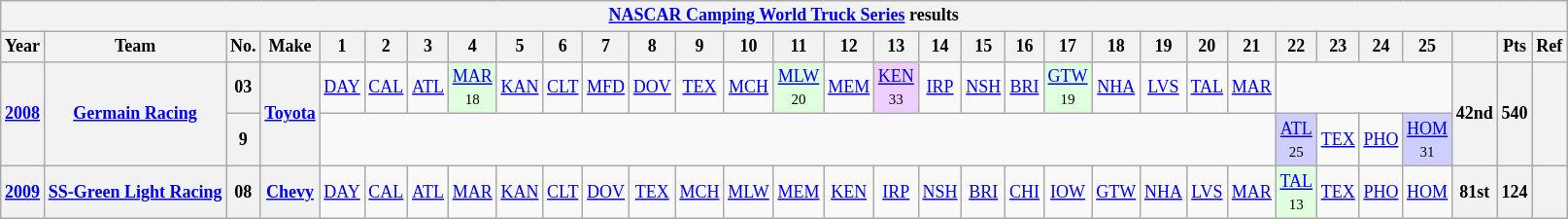<table class="wikitable" style="text-align:center; font-size:75%">
<tr>
<th colspan=45><a href='#'>NASCAR Camping World Truck Series</a> results</th>
</tr>
<tr>
<th>Year</th>
<th>Team</th>
<th>No.</th>
<th>Make</th>
<th>1</th>
<th>2</th>
<th>3</th>
<th>4</th>
<th>5</th>
<th>6</th>
<th>7</th>
<th>8</th>
<th>9</th>
<th>10</th>
<th>11</th>
<th>12</th>
<th>13</th>
<th>14</th>
<th>15</th>
<th>16</th>
<th>17</th>
<th>18</th>
<th>19</th>
<th>20</th>
<th>21</th>
<th>22</th>
<th>23</th>
<th>24</th>
<th>25</th>
<th></th>
<th>Pts</th>
<th>Ref</th>
</tr>
<tr>
<th rowspan=2><a href='#'>2008</a></th>
<th rowspan=2><a href='#'>Germain Racing</a></th>
<th>03</th>
<th rowspan=2><a href='#'>Toyota</a></th>
<td><a href='#'>DAY</a></td>
<td><a href='#'>CAL</a></td>
<td><a href='#'>ATL</a></td>
<td style="background:#DFFFDF;"><a href='#'>MAR</a><br><small>18</small></td>
<td><a href='#'>KAN</a></td>
<td><a href='#'>CLT</a></td>
<td><a href='#'>MFD</a></td>
<td><a href='#'>DOV</a></td>
<td><a href='#'>TEX</a></td>
<td><a href='#'>MCH</a></td>
<td style="background:#DFFFDF;"><a href='#'>MLW</a><br><small>20</small></td>
<td><a href='#'>MEM</a></td>
<td style="background:#EFCFFF;"><a href='#'>KEN</a><br><small>33</small></td>
<td><a href='#'>IRP</a></td>
<td><a href='#'>NSH</a></td>
<td><a href='#'>BRI</a></td>
<td style="background:#DFFFDF;"><a href='#'>GTW</a><br><small>19</small></td>
<td><a href='#'>NHA</a></td>
<td><a href='#'>LVS</a></td>
<td><a href='#'>TAL</a></td>
<td><a href='#'>MAR</a></td>
<td colspan=4></td>
<th rowspan=2>42nd</th>
<th rowspan=2>540</th>
<th rowspan=2></th>
</tr>
<tr>
<th>9</th>
<td colspan=21></td>
<td style="background:#CFCFFF;"><a href='#'>ATL</a><br><small>25</small></td>
<td><a href='#'>TEX</a></td>
<td><a href='#'>PHO</a></td>
<td style="background:#CFCFFF;"><a href='#'>HOM</a><br><small>31</small></td>
</tr>
<tr>
<th><a href='#'>2009</a></th>
<th><a href='#'>SS-Green Light Racing</a></th>
<th>08</th>
<th><a href='#'>Chevy</a></th>
<td><a href='#'>DAY</a></td>
<td><a href='#'>CAL</a></td>
<td><a href='#'>ATL</a></td>
<td><a href='#'>MAR</a></td>
<td><a href='#'>KAN</a></td>
<td><a href='#'>CLT</a></td>
<td><a href='#'>DOV</a></td>
<td><a href='#'>TEX</a></td>
<td><a href='#'>MCH</a></td>
<td><a href='#'>MLW</a></td>
<td><a href='#'>MEM</a></td>
<td><a href='#'>KEN</a></td>
<td><a href='#'>IRP</a></td>
<td><a href='#'>NSH</a></td>
<td><a href='#'>BRI</a></td>
<td><a href='#'>CHI</a></td>
<td><a href='#'>IOW</a></td>
<td><a href='#'>GTW</a></td>
<td><a href='#'>NHA</a></td>
<td><a href='#'>LVS</a></td>
<td><a href='#'>MAR</a></td>
<td style="background:#DFFFDF;"><a href='#'>TAL</a><br><small>13</small></td>
<td><a href='#'>TEX</a></td>
<td><a href='#'>PHO</a></td>
<td><a href='#'>HOM</a></td>
<th>81st</th>
<th>124</th>
<th></th>
</tr>
</table>
